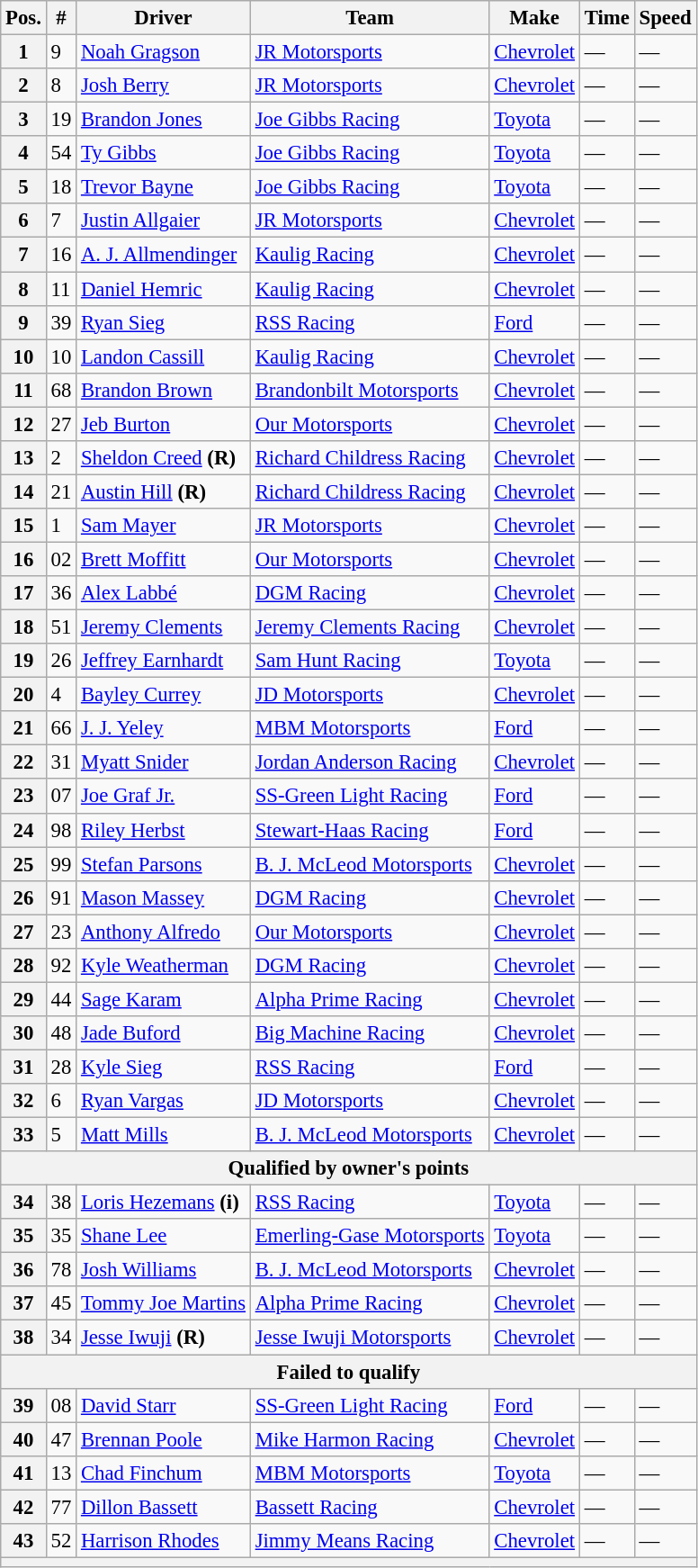<table class="wikitable" style="font-size:95%">
<tr>
<th>Pos.</th>
<th>#</th>
<th>Driver</th>
<th>Team</th>
<th>Make</th>
<th>Time</th>
<th>Speed</th>
</tr>
<tr>
<th>1</th>
<td>9</td>
<td><a href='#'>Noah Gragson</a></td>
<td><a href='#'>JR Motorsports</a></td>
<td><a href='#'>Chevrolet</a></td>
<td>—</td>
<td>—</td>
</tr>
<tr>
<th>2</th>
<td>8</td>
<td><a href='#'>Josh Berry</a></td>
<td><a href='#'>JR Motorsports</a></td>
<td><a href='#'>Chevrolet</a></td>
<td>—</td>
<td>—</td>
</tr>
<tr>
<th>3</th>
<td>19</td>
<td><a href='#'>Brandon Jones</a></td>
<td><a href='#'>Joe Gibbs Racing</a></td>
<td><a href='#'>Toyota</a></td>
<td>—</td>
<td>—</td>
</tr>
<tr>
<th>4</th>
<td>54</td>
<td><a href='#'>Ty Gibbs</a></td>
<td><a href='#'>Joe Gibbs Racing</a></td>
<td><a href='#'>Toyota</a></td>
<td>—</td>
<td>—</td>
</tr>
<tr>
<th>5</th>
<td>18</td>
<td><a href='#'>Trevor Bayne</a></td>
<td><a href='#'>Joe Gibbs Racing</a></td>
<td><a href='#'>Toyota</a></td>
<td>—</td>
<td>—</td>
</tr>
<tr>
<th>6</th>
<td>7</td>
<td><a href='#'>Justin Allgaier</a></td>
<td><a href='#'>JR Motorsports</a></td>
<td><a href='#'>Chevrolet</a></td>
<td>—</td>
<td>—</td>
</tr>
<tr>
<th>7</th>
<td>16</td>
<td><a href='#'>A. J. Allmendinger</a></td>
<td><a href='#'>Kaulig Racing</a></td>
<td><a href='#'>Chevrolet</a></td>
<td>—</td>
<td>—</td>
</tr>
<tr>
<th>8</th>
<td>11</td>
<td><a href='#'>Daniel Hemric</a></td>
<td><a href='#'>Kaulig Racing</a></td>
<td><a href='#'>Chevrolet</a></td>
<td>—</td>
<td>—</td>
</tr>
<tr>
<th>9</th>
<td>39</td>
<td><a href='#'>Ryan Sieg</a></td>
<td><a href='#'>RSS Racing</a></td>
<td><a href='#'>Ford</a></td>
<td>—</td>
<td>—</td>
</tr>
<tr>
<th>10</th>
<td>10</td>
<td><a href='#'>Landon Cassill</a></td>
<td><a href='#'>Kaulig Racing</a></td>
<td><a href='#'>Chevrolet</a></td>
<td>—</td>
<td>—</td>
</tr>
<tr>
<th>11</th>
<td>68</td>
<td><a href='#'>Brandon Brown</a></td>
<td><a href='#'>Brandonbilt Motorsports</a></td>
<td><a href='#'>Chevrolet</a></td>
<td>—</td>
<td>—</td>
</tr>
<tr>
<th>12</th>
<td>27</td>
<td><a href='#'>Jeb Burton</a></td>
<td><a href='#'>Our Motorsports</a></td>
<td><a href='#'>Chevrolet</a></td>
<td>—</td>
<td>—</td>
</tr>
<tr>
<th>13</th>
<td>2</td>
<td><a href='#'>Sheldon Creed</a> <strong>(R)</strong></td>
<td><a href='#'>Richard Childress Racing</a></td>
<td><a href='#'>Chevrolet</a></td>
<td>—</td>
<td>—</td>
</tr>
<tr>
<th>14</th>
<td>21</td>
<td><a href='#'>Austin Hill</a> <strong>(R)</strong></td>
<td><a href='#'>Richard Childress Racing</a></td>
<td><a href='#'>Chevrolet</a></td>
<td>—</td>
<td>—</td>
</tr>
<tr>
<th>15</th>
<td>1</td>
<td><a href='#'>Sam Mayer</a></td>
<td><a href='#'>JR Motorsports</a></td>
<td><a href='#'>Chevrolet</a></td>
<td>—</td>
<td>—</td>
</tr>
<tr>
<th>16</th>
<td>02</td>
<td><a href='#'>Brett Moffitt</a></td>
<td><a href='#'>Our Motorsports</a></td>
<td><a href='#'>Chevrolet</a></td>
<td>—</td>
<td>—</td>
</tr>
<tr>
<th>17</th>
<td>36</td>
<td><a href='#'>Alex Labbé</a></td>
<td><a href='#'>DGM Racing</a></td>
<td><a href='#'>Chevrolet</a></td>
<td>—</td>
<td>—</td>
</tr>
<tr>
<th>18</th>
<td>51</td>
<td><a href='#'>Jeremy Clements</a></td>
<td><a href='#'>Jeremy Clements Racing</a></td>
<td><a href='#'>Chevrolet</a></td>
<td>—</td>
<td>—</td>
</tr>
<tr>
<th>19</th>
<td>26</td>
<td><a href='#'>Jeffrey Earnhardt</a></td>
<td><a href='#'>Sam Hunt Racing</a></td>
<td><a href='#'>Toyota</a></td>
<td>—</td>
<td>—</td>
</tr>
<tr>
<th>20</th>
<td>4</td>
<td><a href='#'>Bayley Currey</a></td>
<td><a href='#'>JD Motorsports</a></td>
<td><a href='#'>Chevrolet</a></td>
<td>—</td>
<td>—</td>
</tr>
<tr>
<th>21</th>
<td>66</td>
<td><a href='#'>J. J. Yeley</a></td>
<td><a href='#'>MBM Motorsports</a></td>
<td><a href='#'>Ford</a></td>
<td>—</td>
<td>—</td>
</tr>
<tr>
<th>22</th>
<td>31</td>
<td><a href='#'>Myatt Snider</a></td>
<td><a href='#'>Jordan Anderson Racing</a></td>
<td><a href='#'>Chevrolet</a></td>
<td>—</td>
<td>—</td>
</tr>
<tr>
<th>23</th>
<td>07</td>
<td><a href='#'>Joe Graf Jr.</a></td>
<td><a href='#'>SS-Green Light Racing</a></td>
<td><a href='#'>Ford</a></td>
<td>—</td>
<td>—</td>
</tr>
<tr>
<th>24</th>
<td>98</td>
<td><a href='#'>Riley Herbst</a></td>
<td><a href='#'>Stewart-Haas Racing</a></td>
<td><a href='#'>Ford</a></td>
<td>—</td>
<td>—</td>
</tr>
<tr>
<th>25</th>
<td>99</td>
<td><a href='#'>Stefan Parsons</a></td>
<td><a href='#'>B. J. McLeod Motorsports</a></td>
<td><a href='#'>Chevrolet</a></td>
<td>—</td>
<td>—</td>
</tr>
<tr>
<th>26</th>
<td>91</td>
<td><a href='#'>Mason Massey</a></td>
<td><a href='#'>DGM Racing</a></td>
<td><a href='#'>Chevrolet</a></td>
<td>—</td>
<td>—</td>
</tr>
<tr>
<th>27</th>
<td>23</td>
<td><a href='#'>Anthony Alfredo</a></td>
<td><a href='#'>Our Motorsports</a></td>
<td><a href='#'>Chevrolet</a></td>
<td>—</td>
<td>—</td>
</tr>
<tr>
<th>28</th>
<td>92</td>
<td><a href='#'>Kyle Weatherman</a></td>
<td><a href='#'>DGM Racing</a></td>
<td><a href='#'>Chevrolet</a></td>
<td>—</td>
<td>—</td>
</tr>
<tr>
<th>29</th>
<td>44</td>
<td><a href='#'>Sage Karam</a></td>
<td><a href='#'>Alpha Prime Racing</a></td>
<td><a href='#'>Chevrolet</a></td>
<td>—</td>
<td>—</td>
</tr>
<tr>
<th>30</th>
<td>48</td>
<td><a href='#'>Jade Buford</a></td>
<td><a href='#'>Big Machine Racing</a></td>
<td><a href='#'>Chevrolet</a></td>
<td>—</td>
<td>—</td>
</tr>
<tr>
<th>31</th>
<td>28</td>
<td><a href='#'>Kyle Sieg</a></td>
<td><a href='#'>RSS Racing</a></td>
<td><a href='#'>Ford</a></td>
<td>—</td>
<td>—</td>
</tr>
<tr>
<th>32</th>
<td>6</td>
<td><a href='#'>Ryan Vargas</a></td>
<td><a href='#'>JD Motorsports</a></td>
<td><a href='#'>Chevrolet</a></td>
<td>—</td>
<td>—</td>
</tr>
<tr>
<th>33</th>
<td>5</td>
<td><a href='#'>Matt Mills</a></td>
<td><a href='#'>B. J. McLeod Motorsports</a></td>
<td><a href='#'>Chevrolet</a></td>
<td>—</td>
<td>—</td>
</tr>
<tr>
<th colspan="7">Qualified by owner's points</th>
</tr>
<tr>
<th>34</th>
<td>38</td>
<td><a href='#'>Loris Hezemans</a> <strong>(i)</strong></td>
<td><a href='#'>RSS Racing</a></td>
<td><a href='#'>Toyota</a></td>
<td>—</td>
<td>—</td>
</tr>
<tr>
<th>35</th>
<td>35</td>
<td><a href='#'>Shane Lee</a></td>
<td><a href='#'>Emerling-Gase Motorsports</a></td>
<td><a href='#'>Toyota</a></td>
<td>—</td>
<td>—</td>
</tr>
<tr>
<th>36</th>
<td>78</td>
<td><a href='#'>Josh Williams</a></td>
<td><a href='#'>B. J. McLeod Motorsports</a></td>
<td><a href='#'>Chevrolet</a></td>
<td>—</td>
<td>—</td>
</tr>
<tr>
<th>37</th>
<td>45</td>
<td><a href='#'>Tommy Joe Martins</a></td>
<td><a href='#'>Alpha Prime Racing</a></td>
<td><a href='#'>Chevrolet</a></td>
<td>—</td>
<td>—</td>
</tr>
<tr>
<th>38</th>
<td>34</td>
<td><a href='#'>Jesse Iwuji</a> <strong>(R)</strong></td>
<td><a href='#'>Jesse Iwuji Motorsports</a></td>
<td><a href='#'>Chevrolet</a></td>
<td>—</td>
<td>—</td>
</tr>
<tr>
<th colspan="7">Failed to qualify</th>
</tr>
<tr>
<th>39</th>
<td>08</td>
<td><a href='#'>David Starr</a></td>
<td><a href='#'>SS-Green Light Racing</a></td>
<td><a href='#'>Ford</a></td>
<td>—</td>
<td>—</td>
</tr>
<tr>
<th>40</th>
<td>47</td>
<td><a href='#'>Brennan Poole</a></td>
<td><a href='#'>Mike Harmon Racing</a></td>
<td><a href='#'>Chevrolet</a></td>
<td>—</td>
<td>—</td>
</tr>
<tr>
<th>41</th>
<td>13</td>
<td><a href='#'>Chad Finchum</a></td>
<td><a href='#'>MBM Motorsports</a></td>
<td><a href='#'>Toyota</a></td>
<td>—</td>
<td>—</td>
</tr>
<tr>
<th>42</th>
<td>77</td>
<td><a href='#'>Dillon Bassett</a></td>
<td><a href='#'>Bassett Racing</a></td>
<td><a href='#'>Chevrolet</a></td>
<td>—</td>
<td>—</td>
</tr>
<tr>
<th>43</th>
<td>52</td>
<td><a href='#'>Harrison Rhodes</a></td>
<td><a href='#'>Jimmy Means Racing</a></td>
<td><a href='#'>Chevrolet</a></td>
<td>—</td>
<td>—</td>
</tr>
<tr>
<th colspan="7"></th>
</tr>
</table>
